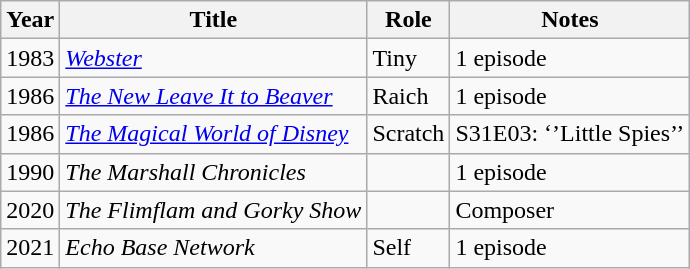<table class="wikitable sortable">
<tr>
<th>Year</th>
<th>Title</th>
<th>Role</th>
<th>Notes</th>
</tr>
<tr>
<td>1983</td>
<td><em><a href='#'>Webster</a></em></td>
<td>Tiny</td>
<td>1 episode</td>
</tr>
<tr>
<td>1986</td>
<td><em><a href='#'>The New Leave It to Beaver</a></em></td>
<td>Raich</td>
<td>1 episode</td>
</tr>
<tr>
<td>1986</td>
<td><em><a href='#'>The Magical World of Disney</a></em></td>
<td>Scratch</td>
<td>S31E03: ‘’Little Spies’’</td>
</tr>
<tr>
<td>1990</td>
<td><em>The Marshall Chronicles</em></td>
<td></td>
<td>1 episode</td>
</tr>
<tr>
<td>2020</td>
<td><em>The Flimflam and Gorky Show</em></td>
<td></td>
<td>Composer</td>
</tr>
<tr>
<td>2021</td>
<td><em>Echo Base Network</em></td>
<td>Self</td>
<td>1 episode</td>
</tr>
</table>
